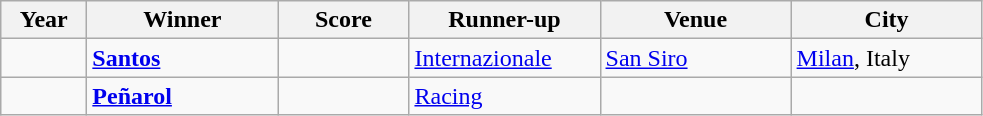<table class="wikitable" style="text-align: ">
<tr>
<th width=50px>Year</th>
<th width=120px>Winner</th>
<th width=80px>Score</th>
<th width=120px>Runner-up</th>
<th width=120px>Venue</th>
<th width=120px>City</th>
</tr>
<tr>
<td></td>
<td> <strong><a href='#'>Santos</a></strong></td>
<td></td>
<td> <a href='#'>Internazionale</a></td>
<td><a href='#'>San Siro</a></td>
<td><a href='#'>Milan</a>, Italy</td>
</tr>
<tr>
<td></td>
<td> <strong><a href='#'>Peñarol</a></strong></td>
<td></td>
<td> <a href='#'>Racing</a></td>
<td></td>
<td></td>
</tr>
</table>
